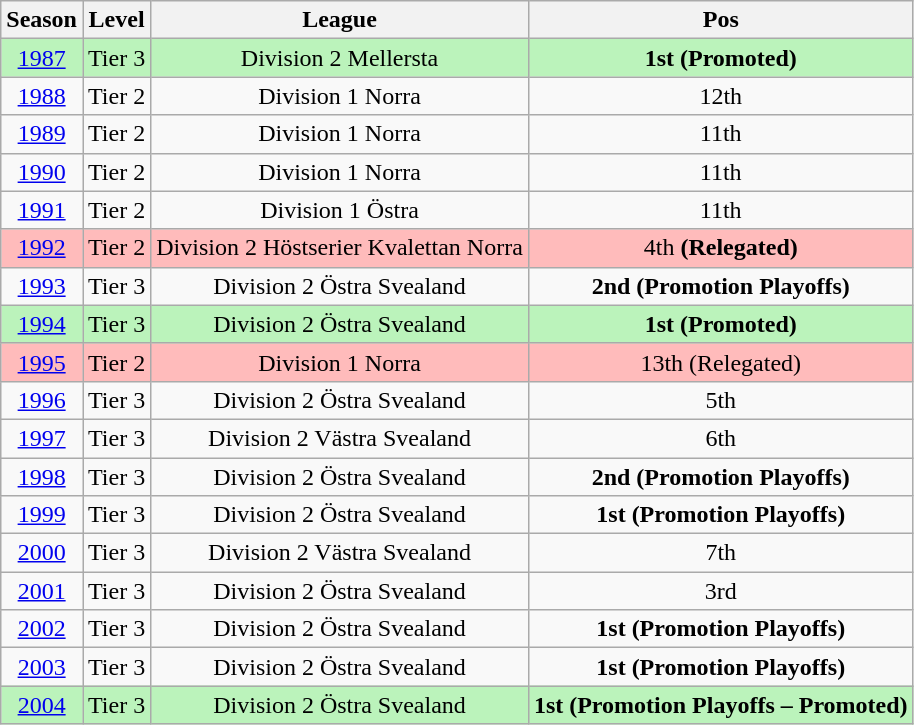<table class="wikitable" style="text-align: center" with=100%>
<tr>
<th>Season</th>
<th>Level</th>
<th>League</th>
<th>Pos</th>
</tr>
<tr style="background:#BBF3BB;">
<td><a href='#'>1987</a></td>
<td>Tier 3</td>
<td>Division 2 Mellersta</td>
<td><strong>1st (Promoted)</strong></td>
</tr>
<tr>
<td><a href='#'>1988</a></td>
<td>Tier 2</td>
<td>Division 1 Norra</td>
<td>12th</td>
</tr>
<tr>
<td><a href='#'>1989</a></td>
<td>Tier 2</td>
<td>Division 1 Norra</td>
<td>11th</td>
</tr>
<tr>
<td><a href='#'>1990</a></td>
<td>Tier 2</td>
<td>Division 1 Norra</td>
<td>11th</td>
</tr>
<tr>
<td><a href='#'>1991</a></td>
<td>Tier 2</td>
<td>Division 1 Östra</td>
<td>11th</td>
</tr>
<tr style="background:#FFBBBB;">
<td><a href='#'>1992</a></td>
<td>Tier 2</td>
<td>Division 2  Höstserier Kvalettan Norra</td>
<td>4th <strong>(Relegated)</strong></td>
</tr>
<tr>
<td><a href='#'>1993</a></td>
<td>Tier 3</td>
<td>Division 2 Östra Svealand</td>
<td><strong>2nd (Promotion Playoffs)</strong></td>
</tr>
<tr style="background:#BBF3BB;">
<td><a href='#'>1994</a></td>
<td>Tier 3</td>
<td>Division 2 Östra Svealand</td>
<td><strong>1st (Promoted)</strong></td>
</tr>
<tr style="background:#FFBBBB;">
<td><a href='#'>1995</a></td>
<td>Tier 2</td>
<td>Division 1 Norra</td>
<td>13th (Relegated)</td>
</tr>
<tr>
<td><a href='#'>1996</a></td>
<td>Tier 3</td>
<td>Division 2 Östra Svealand</td>
<td>5th</td>
</tr>
<tr>
<td><a href='#'>1997</a></td>
<td>Tier 3</td>
<td>Division 2 Västra Svealand</td>
<td>6th</td>
</tr>
<tr>
<td><a href='#'>1998</a></td>
<td>Tier 3</td>
<td>Division 2 Östra Svealand</td>
<td><strong>2nd (Promotion Playoffs)</strong></td>
</tr>
<tr>
<td><a href='#'>1999</a></td>
<td>Tier 3</td>
<td>Division 2 Östra Svealand</td>
<td><strong>1st (Promotion Playoffs)</strong></td>
</tr>
<tr>
<td><a href='#'>2000</a></td>
<td>Tier 3</td>
<td>Division 2 Västra Svealand</td>
<td>7th</td>
</tr>
<tr>
<td><a href='#'>2001</a></td>
<td>Tier 3</td>
<td>Division 2 Östra Svealand</td>
<td>3rd</td>
</tr>
<tr>
<td><a href='#'>2002</a></td>
<td>Tier 3</td>
<td>Division 2 Östra Svealand</td>
<td><strong>1st (Promotion Playoffs)</strong></td>
</tr>
<tr>
<td><a href='#'>2003</a></td>
<td>Tier 3</td>
<td>Division 2 Östra Svealand</td>
<td><strong>1st (Promotion Playoffs)</strong></td>
</tr>
<tr style="background:#BBF3BB;">
<td><a href='#'>2004</a></td>
<td>Tier 3</td>
<td>Division 2 Östra Svealand</td>
<td><strong>1st (Promotion Playoffs – Promoted)</strong></td>
</tr>
</table>
